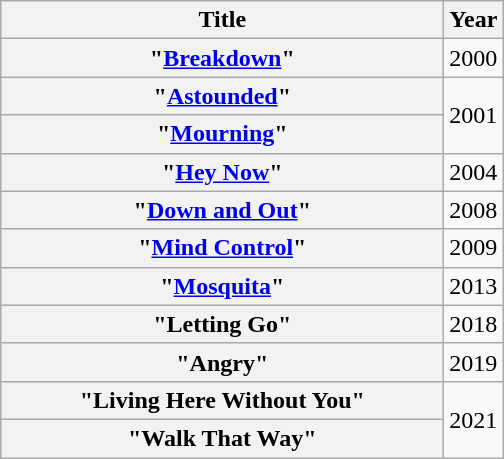<table class="wikitable plainrowheaders" style="text-align:center;">
<tr>
<th scope="col" style="width:18em;">Title</th>
<th scope="col">Year</th>
</tr>
<tr>
<th scope="row">"<a href='#'>Breakdown</a>"</th>
<td>2000</td>
</tr>
<tr>
<th scope="row">"<a href='#'>Astounded</a>"</th>
<td rowspan="2">2001</td>
</tr>
<tr>
<th scope="row">"<a href='#'>Mourning</a>"</th>
</tr>
<tr>
<th scope="row">"<a href='#'>Hey Now</a>"</th>
<td>2004</td>
</tr>
<tr>
<th scope="row">"<a href='#'>Down and Out</a>"</th>
<td>2008</td>
</tr>
<tr>
<th scope="row">"<a href='#'>Mind Control</a>"</th>
<td>2009</td>
</tr>
<tr>
<th scope="row">"<a href='#'>Mosquita</a>"</th>
<td>2013</td>
</tr>
<tr>
<th scope="row">"Letting Go"</th>
<td>2018</td>
</tr>
<tr>
<th scope="row">"Angry"</th>
<td>2019</td>
</tr>
<tr>
<th scope="row">"Living Here Without You"</th>
<td rowspan="2">2021</td>
</tr>
<tr>
<th scope="row">"Walk That Way"</th>
</tr>
</table>
